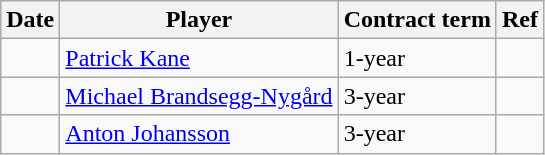<table class="wikitable">
<tr>
<th>Date</th>
<th>Player</th>
<th>Contract term</th>
<th>Ref</th>
</tr>
<tr>
<td></td>
<td><a href='#'>Patrick Kane</a></td>
<td>1-year</td>
<td></td>
</tr>
<tr>
<td></td>
<td><a href='#'>Michael Brandsegg-Nygård</a></td>
<td>3-year</td>
<td></td>
</tr>
<tr>
<td></td>
<td><a href='#'>Anton Johansson</a></td>
<td>3-year</td>
<td></td>
</tr>
</table>
